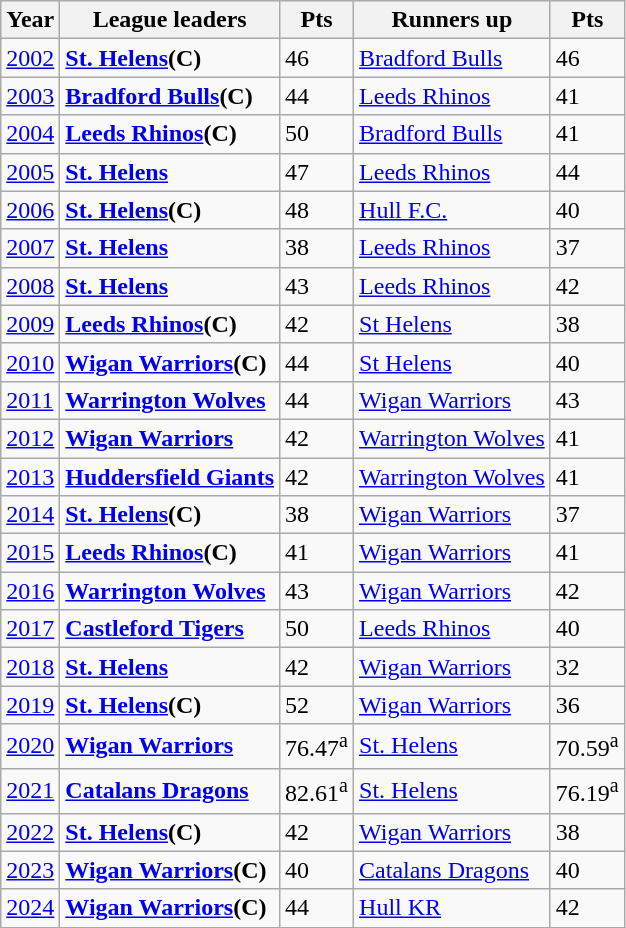<table class="wikitable" style="text-align: left;"border="1" cellpadding="4" cellspacing="0">
<tr bgcolor="#efefef">
<th>Year</th>
<th>League leaders</th>
<th>Pts</th>
<th>Runners up</th>
<th>Pts</th>
</tr>
<tr>
<td><a href='#'>2002</a></td>
<td> <strong><a href='#'>St. Helens</a>(C)</strong></td>
<td>46</td>
<td> <a href='#'>Bradford Bulls</a></td>
<td>46</td>
</tr>
<tr>
<td><a href='#'>2003</a></td>
<td> <strong><a href='#'>Bradford Bulls</a>(C)</strong></td>
<td>44</td>
<td> <a href='#'>Leeds Rhinos</a></td>
<td>41</td>
</tr>
<tr>
<td><a href='#'>2004</a></td>
<td> <strong><a href='#'>Leeds Rhinos</a>(C)</strong></td>
<td>50</td>
<td> <a href='#'>Bradford Bulls</a></td>
<td>41</td>
</tr>
<tr>
<td><a href='#'>2005</a></td>
<td> <strong><a href='#'>St. Helens</a></strong></td>
<td>47</td>
<td> <a href='#'>Leeds Rhinos</a></td>
<td>44</td>
</tr>
<tr>
<td><a href='#'>2006</a></td>
<td> <strong><a href='#'>St. Helens</a>(C)</strong></td>
<td>48</td>
<td> <a href='#'>Hull F.C.</a></td>
<td>40</td>
</tr>
<tr>
<td><a href='#'>2007</a></td>
<td> <strong><a href='#'>St. Helens</a></strong></td>
<td>38</td>
<td> <a href='#'>Leeds Rhinos</a></td>
<td>37</td>
</tr>
<tr>
<td><a href='#'>2008</a></td>
<td> <strong><a href='#'>St. Helens</a></strong></td>
<td>43</td>
<td> <a href='#'>Leeds Rhinos</a></td>
<td>42</td>
</tr>
<tr>
<td><a href='#'>2009</a></td>
<td> <strong><a href='#'>Leeds Rhinos</a>(C)</strong></td>
<td>42</td>
<td> <a href='#'>St Helens</a></td>
<td>38</td>
</tr>
<tr>
<td><a href='#'>2010</a></td>
<td> <strong><a href='#'>Wigan Warriors</a>(C)</strong></td>
<td>44</td>
<td> <a href='#'>St Helens</a></td>
<td>40</td>
</tr>
<tr>
<td><a href='#'>2011</a></td>
<td> <strong><a href='#'>Warrington Wolves</a></strong></td>
<td>44</td>
<td> <a href='#'>Wigan Warriors</a></td>
<td>43</td>
</tr>
<tr>
<td><a href='#'>2012</a></td>
<td> <strong><a href='#'>Wigan Warriors</a></strong></td>
<td>42</td>
<td> <a href='#'>Warrington Wolves</a></td>
<td>41</td>
</tr>
<tr>
<td><a href='#'>2013</a></td>
<td> <strong><a href='#'>Huddersfield Giants</a></strong></td>
<td>42</td>
<td> <a href='#'>Warrington Wolves</a></td>
<td>41</td>
</tr>
<tr>
<td><a href='#'>2014</a></td>
<td> <strong><a href='#'>St. Helens</a>(C)</strong></td>
<td>38</td>
<td> <a href='#'>Wigan Warriors</a></td>
<td>37</td>
</tr>
<tr>
<td><a href='#'>2015</a></td>
<td> <strong><a href='#'>Leeds Rhinos</a>(C)</strong></td>
<td>41</td>
<td> <a href='#'>Wigan Warriors</a></td>
<td>41</td>
</tr>
<tr>
<td><a href='#'>2016</a></td>
<td> <strong><a href='#'>Warrington Wolves</a></strong></td>
<td>43</td>
<td> <a href='#'>Wigan Warriors</a></td>
<td>42</td>
</tr>
<tr>
<td><a href='#'>2017</a></td>
<td> <strong><a href='#'>Castleford Tigers</a></strong></td>
<td>50</td>
<td> <a href='#'>Leeds Rhinos</a></td>
<td>40</td>
</tr>
<tr>
<td><a href='#'>2018</a></td>
<td> <strong><a href='#'>St. Helens</a></strong></td>
<td>42</td>
<td> <a href='#'>Wigan Warriors</a></td>
<td>32</td>
</tr>
<tr>
<td><a href='#'>2019</a></td>
<td> <strong><a href='#'>St. Helens</a>(C)</strong></td>
<td>52</td>
<td> <a href='#'>Wigan Warriors</a></td>
<td>36</td>
</tr>
<tr>
<td><a href='#'>2020</a></td>
<td> <strong><a href='#'>Wigan Warriors</a></strong></td>
<td>76.47<sup>a</sup></td>
<td> <a href='#'>St. Helens</a></td>
<td>70.59<sup>a</sup></td>
</tr>
<tr>
<td><a href='#'>2021</a></td>
<td> <strong><a href='#'>Catalans Dragons</a></strong></td>
<td>82.61<sup>a</sup></td>
<td> <a href='#'>St. Helens</a></td>
<td>76.19<sup>a</sup></td>
</tr>
<tr>
<td><a href='#'>2022</a></td>
<td> <strong><a href='#'>St. Helens</a>(C)</strong></td>
<td>42</td>
<td> <a href='#'>Wigan Warriors</a></td>
<td>38</td>
</tr>
<tr>
<td><a href='#'>2023</a></td>
<td> <strong><a href='#'>Wigan Warriors</a>(C)</strong></td>
<td>40</td>
<td> <a href='#'>Catalans Dragons</a></td>
<td>40</td>
</tr>
<tr>
<td><a href='#'>2024</a></td>
<td> <strong><a href='#'>Wigan Warriors</a>(C)</strong></td>
<td>44</td>
<td> <a href='#'>Hull KR</a></td>
<td>42</td>
</tr>
</table>
